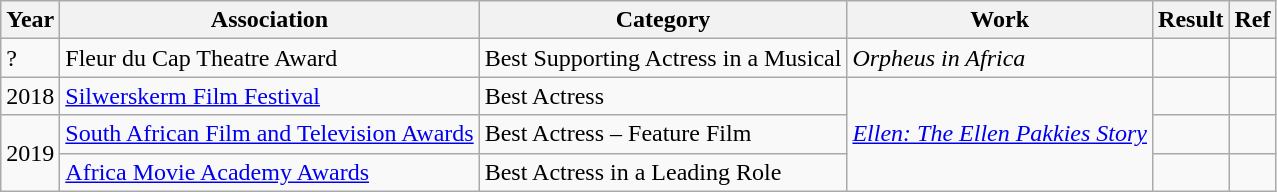<table class="wikitable sortable">
<tr>
<th>Year</th>
<th>Association</th>
<th>Category</th>
<th>Work</th>
<th>Result</th>
<th>Ref</th>
</tr>
<tr>
<td>?</td>
<td>Fleur du Cap Theatre Award</td>
<td>Best Supporting Actress in a Musical</td>
<td><em>Orpheus in Africa</em></td>
<td></td>
<td></td>
</tr>
<tr>
<td>2018</td>
<td><a href='#'>Silwerskerm Film Festival</a></td>
<td>Best Actress</td>
<td rowspan="3"><em><a href='#'>Ellen: The Ellen Pakkies Story</a></em></td>
<td></td>
<td></td>
</tr>
<tr>
<td rowspan="2">2019</td>
<td><a href='#'>South African Film and Television Awards</a></td>
<td>Best Actress – Feature Film</td>
<td></td>
<td></td>
</tr>
<tr>
<td><a href='#'>Africa Movie Academy Awards</a></td>
<td>Best Actress in a Leading Role</td>
<td></td>
<td></td>
</tr>
</table>
